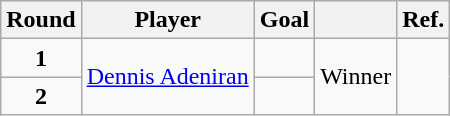<table class="wikitable" style="text-align:left">
<tr>
<th>Round</th>
<th>Player</th>
<th>Goal</th>
<th></th>
<th>Ref.</th>
</tr>
<tr>
<td align="center"><strong>1</strong></td>
<td rowspan="2"> <a href='#'>Dennis Adeniran</a></td>
<td></td>
<td rowspan="2">Winner</td>
<td rowspan="2"></td>
</tr>
<tr>
<td align="center"><strong>2</strong></td>
<td></td>
</tr>
</table>
